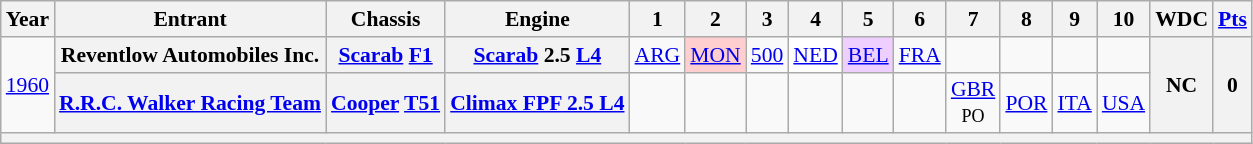<table class="wikitable" style="text-align:center; font-size:90%">
<tr>
<th>Year</th>
<th>Entrant</th>
<th>Chassis</th>
<th>Engine</th>
<th>1</th>
<th>2</th>
<th>3</th>
<th>4</th>
<th>5</th>
<th>6</th>
<th>7</th>
<th>8</th>
<th>9</th>
<th>10</th>
<th>WDC</th>
<th><a href='#'>Pts</a></th>
</tr>
<tr>
<td rowspan=2><a href='#'>1960</a></td>
<th>Reventlow Automobiles Inc.</th>
<th><a href='#'>Scarab</a> <a href='#'>F1</a></th>
<th><a href='#'>Scarab</a> 2.5 <a href='#'>L4</a></th>
<td><a href='#'>ARG</a></td>
<td style="background:#FFCFCF;"><a href='#'>MON</a><br></td>
<td><a href='#'>500</a></td>
<td style="background:#ffffff;"><a href='#'>NED</a><br></td>
<td style="background:#EFCFFF;"><a href='#'>BEL</a><br></td>
<td><a href='#'>FRA</a></td>
<td></td>
<td></td>
<td></td>
<td></td>
<th rowspan=2>NC</th>
<th rowspan=2>0</th>
</tr>
<tr>
<th><a href='#'>R.R.C. Walker Racing Team</a></th>
<th><a href='#'>Cooper</a> <a href='#'>T51</a></th>
<th><a href='#'>Climax FPF 2.5 L4</a></th>
<td></td>
<td></td>
<td></td>
<td></td>
<td></td>
<td></td>
<td><a href='#'>GBR</a><br><small>PO</small></td>
<td><a href='#'>POR</a></td>
<td><a href='#'>ITA</a></td>
<td><a href='#'>USA</a></td>
</tr>
<tr>
<th colspan="16"></th>
</tr>
</table>
